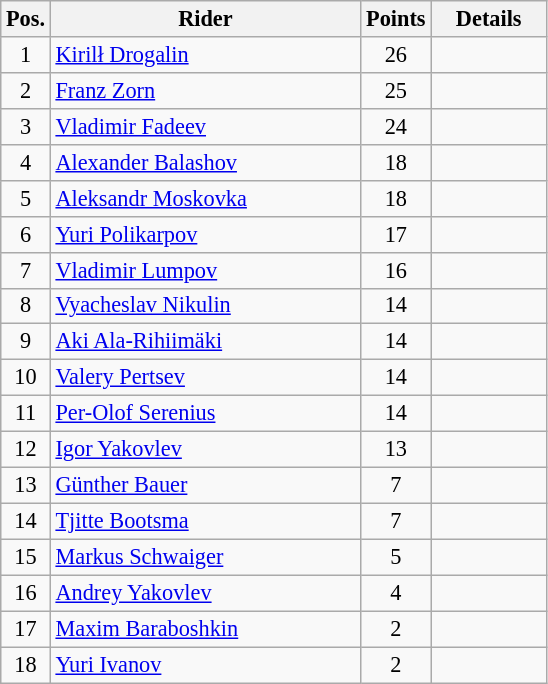<table class=wikitable style="font-size:93%;">
<tr>
<th width=25px>Pos.</th>
<th width=200px>Rider</th>
<th width=40px>Points</th>
<th width=70px>Details</th>
</tr>
<tr align=center >
<td>1</td>
<td align=left> <a href='#'>Kirilł Drogalin</a></td>
<td>26</td>
<td></td>
</tr>
<tr align=center >
<td>2</td>
<td align=left> <a href='#'>Franz Zorn</a></td>
<td>25</td>
<td></td>
</tr>
<tr align=center >
<td>3</td>
<td align=left> <a href='#'>Vladimir Fadeev</a></td>
<td>24</td>
<td></td>
</tr>
<tr align=center >
<td>4</td>
<td align=left> <a href='#'>Alexander Balashov</a></td>
<td>18</td>
<td></td>
</tr>
<tr align=center >
<td>5</td>
<td align=left> <a href='#'>Aleksandr Moskovka</a></td>
<td>18</td>
<td></td>
</tr>
<tr align=center>
<td>6</td>
<td align=left> <a href='#'>Yuri Polikarpov</a></td>
<td>17</td>
<td></td>
</tr>
<tr align=center>
<td>7</td>
<td align=left> <a href='#'>Vladimir Lumpov</a></td>
<td>16</td>
<td></td>
</tr>
<tr align=center>
<td>8</td>
<td align=left>  <a href='#'>Vyacheslav Nikulin</a></td>
<td>14</td>
<td></td>
</tr>
<tr align=center>
<td>9</td>
<td align=left>  <a href='#'>Aki Ala-Rihiimäki</a></td>
<td>14</td>
<td></td>
</tr>
<tr align=center>
<td>10</td>
<td align=left> <a href='#'>Valery Pertsev</a></td>
<td>14</td>
<td></td>
</tr>
<tr align=center>
<td>11</td>
<td align=left> <a href='#'>Per-Olof Serenius</a></td>
<td>14</td>
<td></td>
</tr>
<tr align=center>
<td>12</td>
<td align=left> <a href='#'>Igor Yakovlev</a></td>
<td>13</td>
<td></td>
</tr>
<tr align=center>
<td>13</td>
<td align=left> <a href='#'>Günther Bauer</a></td>
<td>7</td>
<td></td>
</tr>
<tr align=center>
<td>14</td>
<td align=left> <a href='#'>Tjitte Bootsma</a></td>
<td>7</td>
<td></td>
</tr>
<tr align=center>
<td>15</td>
<td align=left> <a href='#'>Markus Schwaiger</a></td>
<td>5</td>
<td></td>
</tr>
<tr align=center>
<td>16</td>
<td align=left> <a href='#'>Andrey Yakovlev</a></td>
<td>4</td>
<td></td>
</tr>
<tr align=center>
<td>17</td>
<td align=left> <a href='#'>Maxim Baraboshkin</a></td>
<td>2</td>
<td></td>
</tr>
<tr align=center>
<td>18</td>
<td align=left> <a href='#'>Yuri Ivanov</a></td>
<td>2</td>
<td></td>
</tr>
</table>
